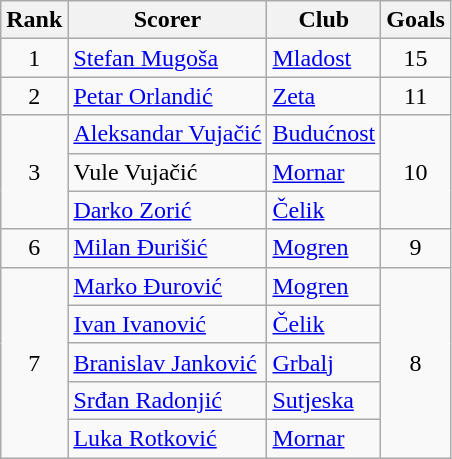<table class="wikitable">
<tr>
<th>Rank</th>
<th>Scorer</th>
<th>Club</th>
<th>Goals</th>
</tr>
<tr>
<td rowspan="1" align="center">1</td>
<td> <a href='#'>Stefan Mugoša</a></td>
<td><a href='#'>Mladost</a></td>
<td align="center">15</td>
</tr>
<tr>
<td rowspan="1" align="center">2</td>
<td> <a href='#'>Petar Orlandić</a></td>
<td><a href='#'>Zeta</a></td>
<td align="center">11</td>
</tr>
<tr>
<td rowspan="3" align="center">3</td>
<td> <a href='#'>Aleksandar Vujačić</a></td>
<td><a href='#'>Budućnost</a></td>
<td rowspan="3" align="center">10</td>
</tr>
<tr>
<td> Vule Vujačić</td>
<td><a href='#'>Mornar</a></td>
</tr>
<tr>
<td> <a href='#'>Darko Zorić</a></td>
<td><a href='#'>Čelik</a></td>
</tr>
<tr>
<td rowspan="1" align="center">6</td>
<td> <a href='#'>Milan Đurišić</a></td>
<td><a href='#'>Mogren</a></td>
<td align="center">9</td>
</tr>
<tr>
<td rowspan="5" align="center">7</td>
<td> <a href='#'>Marko Đurović</a></td>
<td><a href='#'>Mogren</a></td>
<td rowspan="5" align="center">8</td>
</tr>
<tr>
<td> <a href='#'>Ivan Ivanović</a></td>
<td><a href='#'>Čelik</a></td>
</tr>
<tr>
<td> <a href='#'>Branislav Janković</a></td>
<td><a href='#'>Grbalj</a></td>
</tr>
<tr>
<td> <a href='#'>Srđan Radonjić</a></td>
<td><a href='#'>Sutjeska</a></td>
</tr>
<tr>
<td> <a href='#'>Luka Rotković</a></td>
<td><a href='#'>Mornar</a></td>
</tr>
</table>
